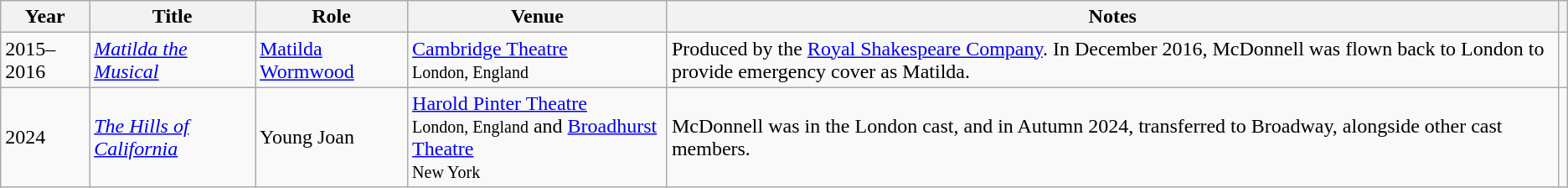<table class="wikitable unsortable">
<tr>
<th>Year</th>
<th>Title</th>
<th>Role</th>
<th>Venue</th>
<th>Notes</th>
<th></th>
</tr>
<tr>
<td>2015–2016</td>
<td><em><a href='#'>Matilda the Musical</a></em></td>
<td><a href='#'>Matilda Wormwood</a></td>
<td><a href='#'>Cambridge Theatre</a> <br> <small>London, England</small></td>
<td>Produced by the <a href='#'>Royal Shakespeare Company</a>. In December 2016, McDonnell was flown back to London to provide emergency cover as Matilda.</td>
<td></td>
</tr>
<tr>
<td>2024</td>
<td><em><a href='#'>The Hills of California</a></em></td>
<td>Young Joan</td>
<td><a href='#'>Harold Pinter Theatre</a> <br> <small>London, England</small> and <a href='#'>Broadhurst Theatre</a> <br> <small>New York</small></td>
<td>McDonnell was in the London cast, and in Autumn 2024, transferred to Broadway, alongside other cast members.</td>
<td></td>
</tr>
</table>
